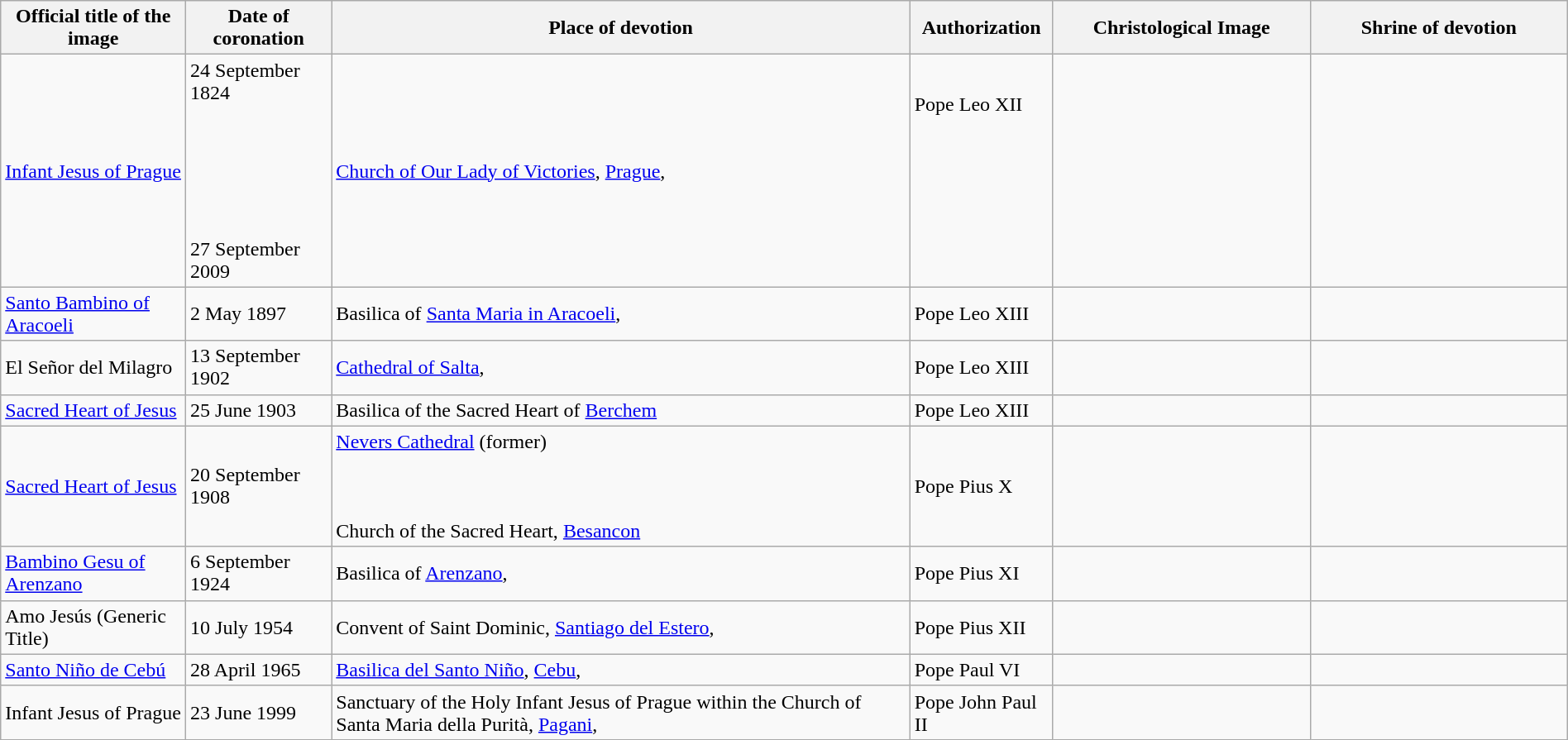<table class="wikitable sortable" width="100%">
<tr>
<th>Official title of the image</th>
<th>Date of coronation</th>
<th>Place of devotion</th>
<th>Authorization</th>
<th width=200px class=unsortable>Christological Image</th>
<th width=200px class=unsortable>Shrine of devotion</th>
</tr>
<tr>
<td><a href='#'>Infant Jesus of Prague</a></td>
<td>24 September 1824<br><br><br><br><br><br><br>27 September 2009</td>
<td><a href='#'>Church of Our Lady of Victories</a>, <a href='#'>Prague</a>, <br><strong></strong></td>
<td>Pope Leo XII<br><br><br><br><br><br><br></td>
<td></td>
<td></td>
</tr>
<tr>
<td><a href='#'>Santo Bambino of Aracoeli</a></td>
<td>2 May 1897</td>
<td>Basilica of <a href='#'>Santa Maria in Aracoeli</a>, <br><strong></strong></td>
<td>Pope Leo XIII</td>
<td></td>
<td></td>
</tr>
<tr>
<td>El Señor del Milagro</td>
<td>13 September 1902</td>
<td><a href='#'>Cathedral of Salta</a>, <br><strong></strong></td>
<td>Pope Leo XIII</td>
<td></td>
<td></td>
</tr>
<tr>
<td><a href='#'>Sacred Heart of Jesus</a></td>
<td>25 June 1903</td>
<td>Basilica of the Sacred Heart of <a href='#'>Berchem</a><br><strong></strong></td>
<td>Pope Leo XIII </td>
<td></td>
<td></td>
</tr>
<tr>
<td><a href='#'>Sacred Heart of Jesus</a></td>
<td>20 September 1908</td>
<td><a href='#'>Nevers Cathedral</a> (former) <br> <br> <br> <br> Church of the Sacred Heart, <a href='#'>Besancon</a> <br><strong></strong></td>
<td>Pope Pius X</td>
<td></td>
<td></td>
</tr>
<tr>
<td><a href='#'>Bambino Gesu of Arenzano</a></td>
<td>6 September 1924</td>
<td>Basilica of <a href='#'>Arenzano</a>, <br><strong></strong></td>
<td>Pope Pius XI</td>
<td></td>
<td></td>
</tr>
<tr>
<td>Amo Jesús (Generic Title)</td>
<td>10 July 1954</td>
<td>Convent of Saint Dominic, <a href='#'>Santiago del Estero</a>,<br><strong></strong></td>
<td>Pope Pius XII</td>
<td></td>
<td></td>
</tr>
<tr>
<td><a href='#'>Santo Niño de Cebú</a></td>
<td>28 April 1965</td>
<td><a href='#'>Basilica del Santo Niño</a>, <a href='#'>Cebu</a>, <br><strong></strong></td>
<td>Pope Paul VI</td>
<td></td>
<td></td>
</tr>
<tr>
<td>Infant Jesus of Prague</td>
<td>23 June 1999</td>
<td>Sanctuary of the Holy Infant Jesus of Prague within the Church of Santa Maria della Purità, <a href='#'>Pagani</a>, <br><strong></strong></td>
<td>Pope John Paul II</td>
<td></td>
<td></td>
</tr>
</table>
